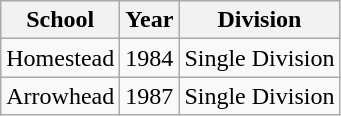<table class="wikitable">
<tr>
<th>School</th>
<th>Year</th>
<th>Division</th>
</tr>
<tr>
<td>Homestead</td>
<td>1984</td>
<td>Single Division</td>
</tr>
<tr>
<td>Arrowhead</td>
<td>1987</td>
<td>Single Division</td>
</tr>
</table>
